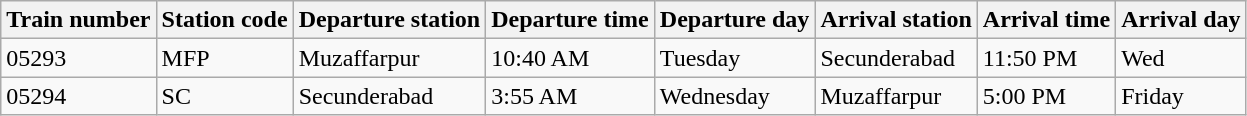<table class="wikitable">
<tr>
<th>Train number</th>
<th>Station code</th>
<th>Departure station</th>
<th>Departure time</th>
<th>Departure day</th>
<th>Arrival station</th>
<th>Arrival time</th>
<th>Arrival day</th>
</tr>
<tr>
<td>05293</td>
<td>MFP</td>
<td>Muzaffarpur</td>
<td>10:40 AM</td>
<td>Tuesday</td>
<td>Secunderabad</td>
<td>11:50 PM</td>
<td>Wed</td>
</tr>
<tr>
<td>05294</td>
<td>SC</td>
<td>Secunderabad</td>
<td>3:55 AM</td>
<td>Wednesday</td>
<td>Muzaffarpur</td>
<td>5:00 PM</td>
<td>Friday</td>
</tr>
</table>
